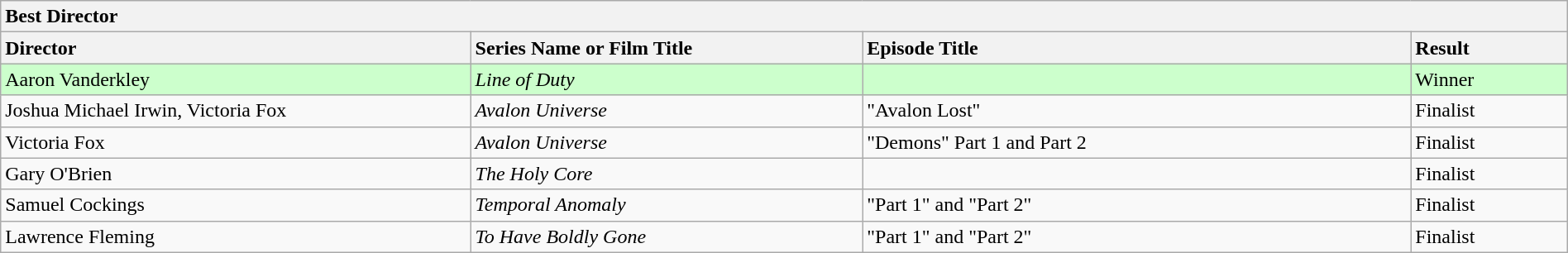<table class="wikitable" width=100%>
<tr>
<th colspan="5" ! style="text-align:left;">Best Director</th>
</tr>
<tr>
<th style="text-align:left; width: 30%;"><strong>Director</strong></th>
<th style="text-align:left; width: 25%;"><strong>Series Name or Film Title</strong></th>
<th style="text-align:left; width: 35%;"><strong>Episode Title</strong></th>
<th style="text-align:left; width: 10%;"><strong>Result</strong></th>
</tr>
<tr style="background-color:#ccffcc;">
<td>Aaron Vanderkley</td>
<td><em>Line of Duty</em></td>
<td></td>
<td>Winner</td>
</tr>
<tr>
<td>Joshua Michael Irwin, Victoria Fox</td>
<td><em>Avalon Universe</em></td>
<td>"Avalon Lost"</td>
<td>Finalist</td>
</tr>
<tr>
<td>Victoria Fox</td>
<td><em>Avalon Universe</em></td>
<td>"Demons" Part 1 and Part 2</td>
<td>Finalist</td>
</tr>
<tr>
<td>Gary O'Brien</td>
<td><em>The Holy Core</em></td>
<td></td>
<td>Finalist</td>
</tr>
<tr>
<td>Samuel Cockings</td>
<td><em>Temporal Anomaly</em></td>
<td>"Part 1" and "Part 2"</td>
<td>Finalist</td>
</tr>
<tr>
<td>Lawrence Fleming</td>
<td><em>To Have Boldly Gone</em></td>
<td>"Part 1" and "Part 2"</td>
<td>Finalist</td>
</tr>
</table>
